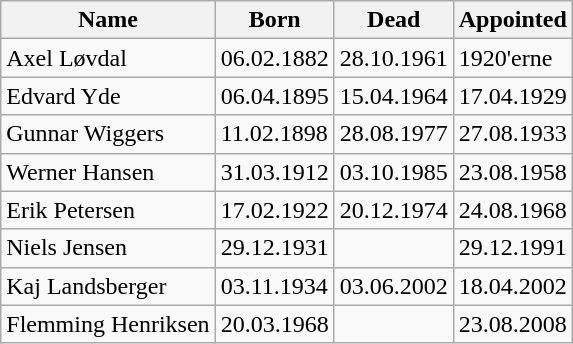<table class="wikitable">
<tr>
<th>Name</th>
<th>Born</th>
<th>Dead</th>
<th>Appointed</th>
</tr>
<tr>
<td>Axel Løvdal</td>
<td>06.02.1882</td>
<td>28.10.1961</td>
<td>1920'erne</td>
</tr>
<tr>
<td>Edvard Yde</td>
<td>06.04.1895</td>
<td>15.04.1964</td>
<td>17.04.1929</td>
</tr>
<tr>
<td>Gunnar Wiggers</td>
<td>11.02.1898</td>
<td>28.08.1977</td>
<td>27.08.1933</td>
</tr>
<tr>
<td>Werner Hansen</td>
<td>31.03.1912</td>
<td>03.10.1985</td>
<td>23.08.1958</td>
</tr>
<tr>
<td>Erik Petersen</td>
<td>17.02.1922</td>
<td>20.12.1974</td>
<td>24.08.1968</td>
</tr>
<tr>
<td>Niels Jensen</td>
<td>29.12.1931</td>
<td></td>
<td>29.12.1991</td>
</tr>
<tr>
<td>Kaj Landsberger</td>
<td>03.11.1934</td>
<td>03.06.2002</td>
<td>18.04.2002</td>
</tr>
<tr>
<td>Flemming Henriksen</td>
<td>20.03.1968</td>
<td></td>
<td>23.08.2008</td>
</tr>
</table>
